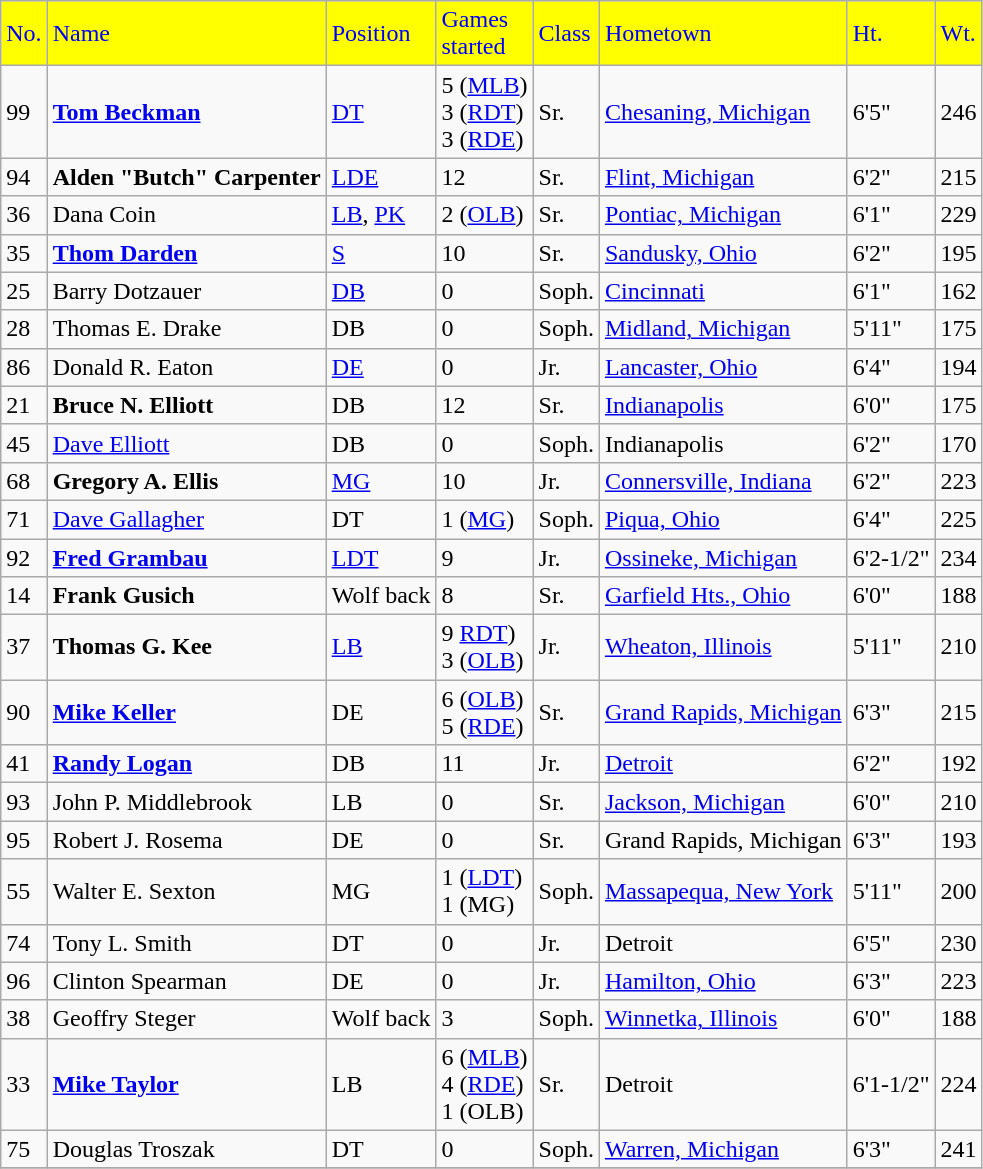<table class="wikitable">
<tr align="left"  style="background:yellow;color:blue;">
<td>No.</td>
<td>Name</td>
<td>Position</td>
<td>Games<br>started</td>
<td>Class</td>
<td>Hometown</td>
<td>Ht.</td>
<td>Wt.</td>
</tr>
<tr align="left" bgcolor="">
<td>99</td>
<td><strong><a href='#'>Tom Beckman</a></strong></td>
<td><a href='#'>DT</a></td>
<td>5 (<a href='#'>MLB</a>)<br>3 (<a href='#'>RDT</a>)<br>3 (<a href='#'>RDE</a>)</td>
<td>Sr.</td>
<td><a href='#'>Chesaning, Michigan</a></td>
<td>6'5"</td>
<td>246</td>
</tr>
<tr align="left" bgcolor="">
<td>94</td>
<td><strong>Alden "Butch" Carpenter</strong></td>
<td><a href='#'>LDE</a></td>
<td>12</td>
<td>Sr.</td>
<td><a href='#'>Flint, Michigan</a></td>
<td>6'2"</td>
<td>215</td>
</tr>
<tr align="left" bgcolor="">
<td>36</td>
<td>Dana Coin</td>
<td><a href='#'>LB</a>, <a href='#'>PK</a></td>
<td>2 (<a href='#'>OLB</a>)</td>
<td>Sr.</td>
<td><a href='#'>Pontiac, Michigan</a></td>
<td>6'1"</td>
<td>229</td>
</tr>
<tr align="left" bgcolor="">
<td>35</td>
<td><strong><a href='#'>Thom Darden</a></strong></td>
<td><a href='#'>S</a></td>
<td>10</td>
<td>Sr.</td>
<td><a href='#'>Sandusky, Ohio</a></td>
<td>6'2"</td>
<td>195</td>
</tr>
<tr align="left" bgcolor="">
<td>25</td>
<td>Barry Dotzauer</td>
<td><a href='#'>DB</a></td>
<td>0</td>
<td>Soph.</td>
<td><a href='#'>Cincinnati</a></td>
<td>6'1"</td>
<td>162</td>
</tr>
<tr align="left" bgcolor="">
<td>28</td>
<td>Thomas E. Drake</td>
<td>DB</td>
<td>0</td>
<td>Soph.</td>
<td><a href='#'>Midland, Michigan</a></td>
<td>5'11"</td>
<td>175</td>
</tr>
<tr align="left" bgcolor="">
<td>86</td>
<td>Donald R. Eaton</td>
<td><a href='#'>DE</a></td>
<td>0</td>
<td>Jr.</td>
<td><a href='#'>Lancaster, Ohio</a></td>
<td>6'4"</td>
<td>194</td>
</tr>
<tr align="left" bgcolor="">
<td>21</td>
<td><strong>Bruce N. Elliott</strong></td>
<td>DB</td>
<td>12</td>
<td>Sr.</td>
<td><a href='#'>Indianapolis</a></td>
<td>6'0"</td>
<td>175</td>
</tr>
<tr align="left" bgcolor="">
<td>45</td>
<td><a href='#'>Dave Elliott</a></td>
<td>DB</td>
<td>0</td>
<td>Soph.</td>
<td>Indianapolis</td>
<td>6'2"</td>
<td>170</td>
</tr>
<tr align="left" bgcolor="">
<td>68</td>
<td><strong>Gregory A. Ellis</strong></td>
<td><a href='#'>MG</a></td>
<td>10</td>
<td>Jr.</td>
<td><a href='#'>Connersville, Indiana</a></td>
<td>6'2"</td>
<td>223</td>
</tr>
<tr align="left" bgcolor="">
<td>71</td>
<td><a href='#'>Dave Gallagher</a></td>
<td>DT</td>
<td>1 (<a href='#'>MG</a>)</td>
<td>Soph.</td>
<td><a href='#'>Piqua, Ohio</a></td>
<td>6'4"</td>
<td>225</td>
</tr>
<tr align="left" bgcolor="">
<td>92</td>
<td><strong><a href='#'>Fred Grambau</a></strong></td>
<td><a href='#'>LDT</a></td>
<td>9</td>
<td>Jr.</td>
<td><a href='#'>Ossineke, Michigan</a></td>
<td>6'2-1/2"</td>
<td>234</td>
</tr>
<tr align="left" bgcolor="">
<td>14</td>
<td><strong>Frank Gusich</strong></td>
<td>Wolf back</td>
<td>8</td>
<td>Sr.</td>
<td><a href='#'>Garfield Hts., Ohio</a></td>
<td>6'0"</td>
<td>188</td>
</tr>
<tr align="left" bgcolor="">
<td>37</td>
<td><strong>Thomas G. Kee</strong></td>
<td><a href='#'>LB</a></td>
<td>9 <a href='#'>RDT</a>)<br>3 (<a href='#'>OLB</a>)</td>
<td>Jr.</td>
<td><a href='#'>Wheaton, Illinois</a></td>
<td>5'11"</td>
<td>210</td>
</tr>
<tr align="left" bgcolor="">
<td>90</td>
<td><strong><a href='#'>Mike Keller</a></strong></td>
<td>DE</td>
<td>6 (<a href='#'>OLB</a>)<br>5 (<a href='#'>RDE</a>)</td>
<td>Sr.</td>
<td><a href='#'>Grand Rapids, Michigan</a></td>
<td>6'3"</td>
<td>215</td>
</tr>
<tr align="left" bgcolor="">
<td>41</td>
<td><strong><a href='#'>Randy Logan</a></strong></td>
<td>DB</td>
<td>11</td>
<td>Jr.</td>
<td><a href='#'>Detroit</a></td>
<td>6'2"</td>
<td>192</td>
</tr>
<tr align="left" bgcolor="">
<td>93</td>
<td>John P. Middlebrook</td>
<td>LB</td>
<td>0</td>
<td>Sr.</td>
<td><a href='#'>Jackson, Michigan</a></td>
<td>6'0"</td>
<td>210</td>
</tr>
<tr align="left" bgcolor="">
<td>95</td>
<td>Robert J. Rosema</td>
<td>DE</td>
<td>0</td>
<td>Sr.</td>
<td>Grand Rapids, Michigan</td>
<td>6'3"</td>
<td>193</td>
</tr>
<tr align="left" bgcolor="">
<td>55</td>
<td>Walter E. Sexton</td>
<td>MG</td>
<td>1 (<a href='#'>LDT</a>)<br>1 (MG)</td>
<td>Soph.</td>
<td><a href='#'>Massapequa, New York</a></td>
<td>5'11"</td>
<td>200</td>
</tr>
<tr align="left" bgcolor="">
<td>74</td>
<td>Tony L. Smith</td>
<td>DT</td>
<td>0</td>
<td>Jr.</td>
<td>Detroit</td>
<td>6'5"</td>
<td>230</td>
</tr>
<tr align="left" bgcolor="">
<td>96</td>
<td>Clinton Spearman</td>
<td>DE</td>
<td>0</td>
<td>Jr.</td>
<td><a href='#'>Hamilton, Ohio</a></td>
<td>6'3"</td>
<td>223</td>
</tr>
<tr align="left" bgcolor="">
<td>38</td>
<td>Geoffry Steger</td>
<td>Wolf back</td>
<td>3</td>
<td>Soph.</td>
<td><a href='#'>Winnetka, Illinois</a></td>
<td>6'0"</td>
<td>188</td>
</tr>
<tr align="left" bgcolor="">
<td>33</td>
<td><strong><a href='#'>Mike Taylor</a></strong></td>
<td>LB</td>
<td>6 (<a href='#'>MLB</a>)<br>4 (<a href='#'>RDE</a>)<br>1 (OLB)</td>
<td>Sr.</td>
<td>Detroit</td>
<td>6'1-1/2"</td>
<td>224</td>
</tr>
<tr align="left" bgcolor="">
<td>75</td>
<td>Douglas Troszak</td>
<td>DT</td>
<td>0</td>
<td>Soph.</td>
<td><a href='#'>Warren, Michigan</a></td>
<td>6'3"</td>
<td>241</td>
</tr>
<tr align="left" bgcolor="">
</tr>
</table>
